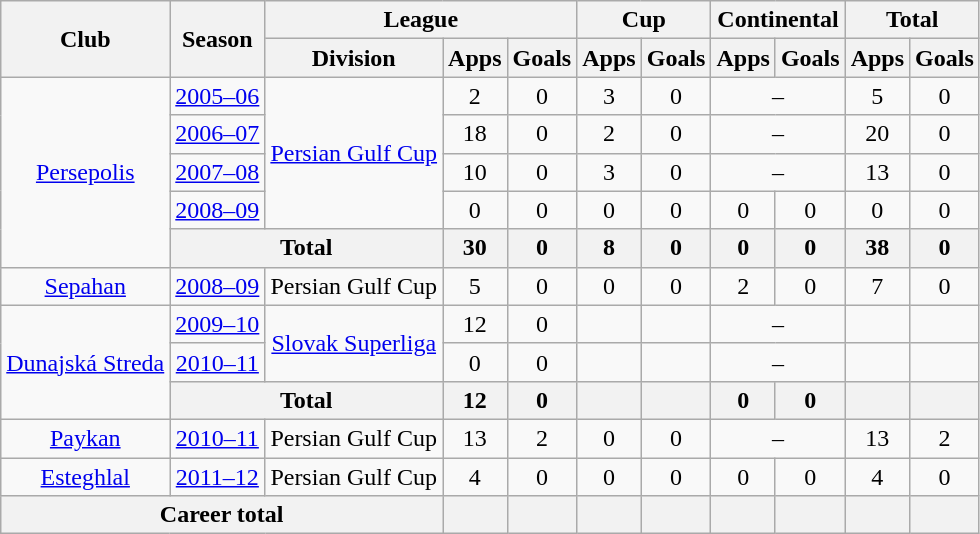<table class="wikitable" style="text-align:center">
<tr>
<th rowspan="2">Club</th>
<th rowspan="2">Season</th>
<th colspan="3">League</th>
<th colspan="2">Cup</th>
<th colspan="2">Continental</th>
<th colspan="2">Total</th>
</tr>
<tr>
<th>Division</th>
<th>Apps</th>
<th>Goals</th>
<th>Apps</th>
<th>Goals</th>
<th>Apps</th>
<th>Goals</th>
<th>Apps</th>
<th>Goals</th>
</tr>
<tr>
<td rowspan="5"><a href='#'>Persepolis</a></td>
<td><a href='#'>2005–06</a></td>
<td rowspan="4"><a href='#'>Persian Gulf Cup</a></td>
<td>2</td>
<td>0</td>
<td>3</td>
<td>0</td>
<td colspan="2">–</td>
<td>5</td>
<td>0</td>
</tr>
<tr>
<td><a href='#'>2006–07</a></td>
<td>18</td>
<td>0</td>
<td>2</td>
<td>0</td>
<td colspan="2">–</td>
<td>20</td>
<td>0</td>
</tr>
<tr>
<td><a href='#'>2007–08</a></td>
<td>10</td>
<td>0</td>
<td>3</td>
<td>0</td>
<td colspan="2">–</td>
<td>13</td>
<td>0</td>
</tr>
<tr>
<td><a href='#'>2008–09</a></td>
<td>0</td>
<td>0</td>
<td>0</td>
<td>0</td>
<td>0</td>
<td>0</td>
<td>0</td>
<td>0</td>
</tr>
<tr>
<th colspan="2">Total</th>
<th>30</th>
<th>0</th>
<th>8</th>
<th>0</th>
<th>0</th>
<th>0</th>
<th>38</th>
<th>0</th>
</tr>
<tr>
<td><a href='#'>Sepahan</a></td>
<td><a href='#'>2008–09</a></td>
<td>Persian Gulf Cup</td>
<td>5</td>
<td>0</td>
<td>0</td>
<td>0</td>
<td>2</td>
<td>0</td>
<td>7</td>
<td>0</td>
</tr>
<tr>
<td rowspan="3"><a href='#'>Dunajská Streda</a></td>
<td><a href='#'>2009–10</a></td>
<td rowspan="2"><a href='#'>Slovak Superliga</a></td>
<td>12</td>
<td>0</td>
<td></td>
<td></td>
<td colspan="2">–</td>
<td></td>
<td></td>
</tr>
<tr>
<td><a href='#'>2010–11</a></td>
<td>0</td>
<td>0</td>
<td></td>
<td></td>
<td colspan="2">–</td>
<td></td>
<td></td>
</tr>
<tr>
<th colspan="2">Total</th>
<th>12</th>
<th>0</th>
<th></th>
<th></th>
<th>0</th>
<th>0</th>
<th></th>
<th></th>
</tr>
<tr>
<td><a href='#'>Paykan</a></td>
<td><a href='#'>2010–11</a></td>
<td>Persian Gulf Cup</td>
<td>13</td>
<td>2</td>
<td>0</td>
<td>0</td>
<td colspan="2">–</td>
<td>13</td>
<td>2</td>
</tr>
<tr>
<td><a href='#'>Esteghlal</a></td>
<td><a href='#'>2011–12</a></td>
<td>Persian Gulf Cup</td>
<td>4</td>
<td>0</td>
<td>0</td>
<td>0</td>
<td>0</td>
<td>0</td>
<td>4</td>
<td>0</td>
</tr>
<tr>
<th colspan="3">Career total</th>
<th></th>
<th></th>
<th></th>
<th></th>
<th></th>
<th></th>
<th></th>
<th></th>
</tr>
</table>
